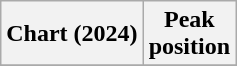<table class="wikitable sortable plainrowheaders" style="text-align:center">
<tr>
<th scope="col">Chart (2024)</th>
<th scope="col">Peak<br>position</th>
</tr>
<tr>
</tr>
</table>
